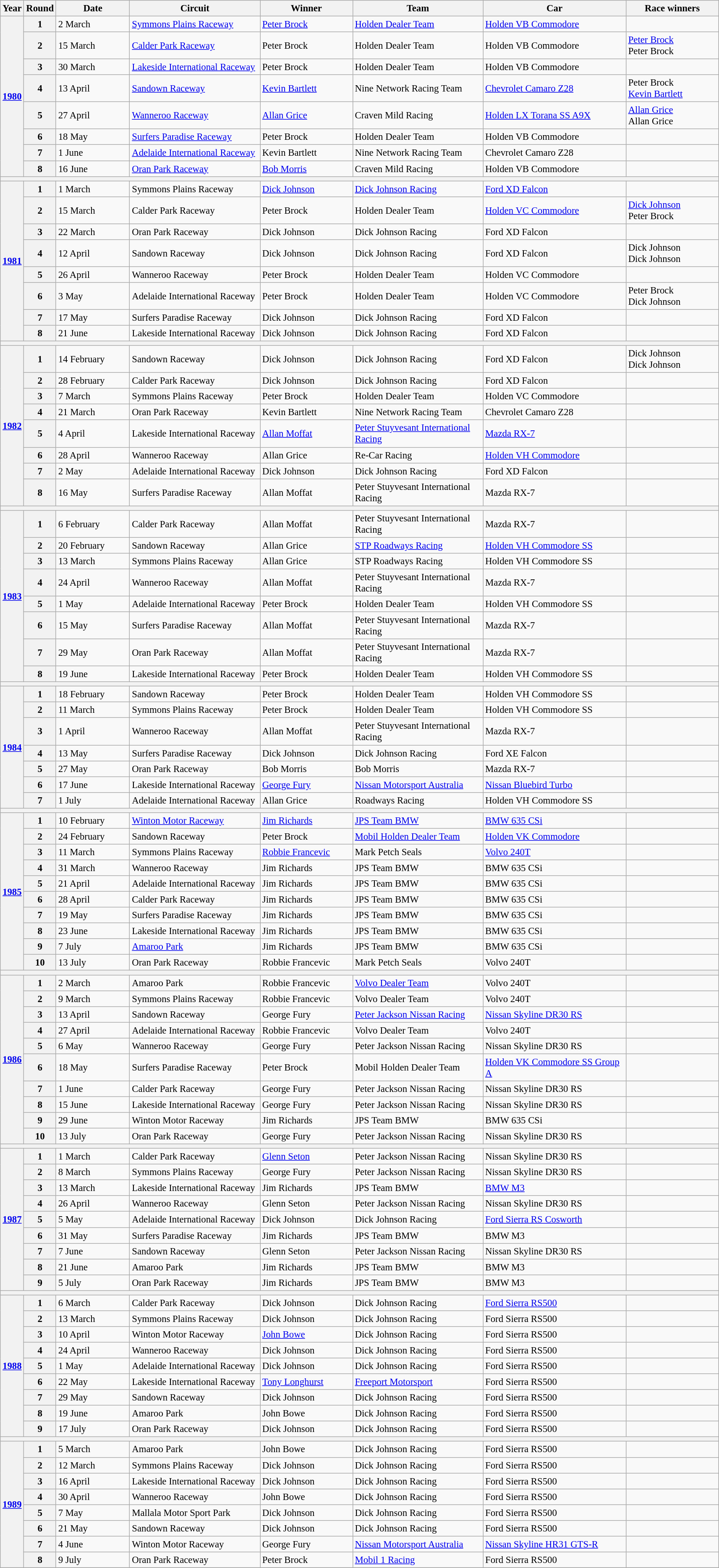<table class="wikitable" style="font-size: 95%;">
<tr>
<th width="30px">Year</th>
<th width="30px">Round</th>
<th width="110px">Date</th>
<th width="200px">Circuit</th>
<th width="140px">Winner</th>
<th width="200px">Team</th>
<th width="220px">Car</th>
<th width="140px">Race winners</th>
</tr>
<tr id="1980">
<th rowspan="8"><a href='#'>1980</a></th>
<th>1</th>
<td>2 March</td>
<td><a href='#'>Symmons Plains Raceway</a></td>
<td><a href='#'>Peter Brock</a></td>
<td><a href='#'>Holden Dealer Team</a></td>
<td><a href='#'>Holden VB Commodore</a></td>
<td></td>
</tr>
<tr>
<th>2</th>
<td>15 March</td>
<td><a href='#'>Calder Park Raceway</a></td>
<td>Peter Brock</td>
<td>Holden Dealer Team</td>
<td>Holden VB Commodore</td>
<td><a href='#'>Peter Brock</a><br>Peter Brock</td>
</tr>
<tr>
<th>3</th>
<td>30 March</td>
<td><a href='#'>Lakeside International Raceway</a></td>
<td>Peter Brock</td>
<td>Holden Dealer Team</td>
<td>Holden VB Commodore</td>
<td></td>
</tr>
<tr>
<th>4</th>
<td>13 April</td>
<td><a href='#'>Sandown Raceway</a></td>
<td><a href='#'>Kevin Bartlett</a></td>
<td>Nine Network Racing Team</td>
<td><a href='#'>Chevrolet Camaro Z28</a></td>
<td>Peter Brock<br><a href='#'>Kevin Bartlett</a></td>
</tr>
<tr>
<th>5</th>
<td>27 April</td>
<td><a href='#'>Wanneroo Raceway</a></td>
<td><a href='#'>Allan Grice</a></td>
<td>Craven Mild Racing</td>
<td><a href='#'>Holden LX Torana SS A9X</a></td>
<td><a href='#'>Allan Grice</a><br>Allan Grice</td>
</tr>
<tr>
<th>6</th>
<td>18 May</td>
<td><a href='#'>Surfers Paradise Raceway</a></td>
<td>Peter Brock</td>
<td>Holden Dealer Team</td>
<td>Holden VB Commodore</td>
<td></td>
</tr>
<tr>
<th>7</th>
<td>1 June</td>
<td><a href='#'>Adelaide International Raceway</a></td>
<td>Kevin Bartlett</td>
<td>Nine Network Racing Team</td>
<td>Chevrolet Camaro Z28</td>
<td></td>
</tr>
<tr>
<th>8</th>
<td>16 June</td>
<td><a href='#'>Oran Park Raceway</a></td>
<td><a href='#'>Bob Morris</a></td>
<td>Craven Mild Racing</td>
<td>Holden VB Commodore</td>
<td></td>
</tr>
<tr>
<th colspan="8"></th>
</tr>
<tr id="1981">
<th rowspan="8"><a href='#'>1981</a></th>
<th>1</th>
<td>1 March</td>
<td>Symmons Plains Raceway</td>
<td><a href='#'>Dick Johnson</a></td>
<td><a href='#'>Dick Johnson Racing</a></td>
<td><a href='#'>Ford XD Falcon</a></td>
<td></td>
</tr>
<tr>
<th>2</th>
<td>15 March</td>
<td>Calder Park Raceway</td>
<td>Peter Brock</td>
<td>Holden Dealer Team</td>
<td><a href='#'>Holden VC Commodore</a></td>
<td><a href='#'>Dick Johnson</a><br>Peter Brock</td>
</tr>
<tr>
<th>3</th>
<td>22 March</td>
<td>Oran Park Raceway</td>
<td>Dick Johnson</td>
<td>Dick Johnson Racing</td>
<td>Ford XD Falcon</td>
<td></td>
</tr>
<tr>
<th>4</th>
<td>12 April</td>
<td>Sandown Raceway</td>
<td>Dick Johnson</td>
<td>Dick Johnson Racing</td>
<td>Ford XD Falcon</td>
<td>Dick Johnson<br>Dick Johnson</td>
</tr>
<tr>
<th>5</th>
<td>26 April</td>
<td>Wanneroo Raceway</td>
<td>Peter Brock</td>
<td>Holden Dealer Team</td>
<td>Holden VC Commodore</td>
<td></td>
</tr>
<tr>
<th>6</th>
<td>3 May</td>
<td>Adelaide International Raceway</td>
<td>Peter Brock</td>
<td>Holden Dealer Team</td>
<td>Holden VC Commodore</td>
<td>Peter Brock<br>Dick Johnson</td>
</tr>
<tr>
<th>7</th>
<td>17 May</td>
<td>Surfers Paradise Raceway</td>
<td>Dick Johnson</td>
<td>Dick Johnson Racing</td>
<td>Ford XD Falcon</td>
<td></td>
</tr>
<tr>
<th>8</th>
<td>21 June</td>
<td>Lakeside International Raceway</td>
<td>Dick Johnson</td>
<td>Dick Johnson Racing</td>
<td>Ford XD Falcon</td>
<td></td>
</tr>
<tr>
<th colspan="8"></th>
</tr>
<tr id="1982">
<th rowspan="8"><a href='#'>1982</a></th>
<th>1</th>
<td>14 February</td>
<td>Sandown Raceway</td>
<td>Dick Johnson</td>
<td>Dick Johnson Racing</td>
<td>Ford XD Falcon</td>
<td>Dick Johnson<br>Dick Johnson</td>
</tr>
<tr>
<th>2</th>
<td>28 February</td>
<td>Calder Park Raceway</td>
<td>Dick Johnson</td>
<td>Dick Johnson Racing</td>
<td>Ford XD Falcon</td>
<td></td>
</tr>
<tr>
<th>3</th>
<td>7 March</td>
<td>Symmons Plains Raceway</td>
<td>Peter Brock</td>
<td>Holden Dealer Team</td>
<td>Holden VC Commodore</td>
<td></td>
</tr>
<tr>
<th>4</th>
<td>21 March</td>
<td>Oran Park Raceway</td>
<td>Kevin Bartlett</td>
<td>Nine Network Racing Team</td>
<td>Chevrolet Camaro Z28</td>
<td></td>
</tr>
<tr>
<th>5</th>
<td>4 April</td>
<td>Lakeside International Raceway</td>
<td><a href='#'>Allan Moffat</a></td>
<td><a href='#'>Peter Stuyvesant International Racing</a></td>
<td><a href='#'>Mazda RX-7</a></td>
<td></td>
</tr>
<tr>
<th>6</th>
<td>28 April</td>
<td>Wanneroo Raceway</td>
<td>Allan Grice</td>
<td>Re-Car Racing</td>
<td><a href='#'>Holden VH Commodore</a></td>
<td></td>
</tr>
<tr>
<th>7</th>
<td>2 May</td>
<td>Adelaide International Raceway</td>
<td>Dick Johnson</td>
<td>Dick Johnson Racing</td>
<td>Ford XD Falcon</td>
<td></td>
</tr>
<tr>
<th>8</th>
<td>16 May</td>
<td>Surfers Paradise Raceway</td>
<td>Allan Moffat</td>
<td>Peter Stuyvesant International Racing</td>
<td>Mazda RX-7</td>
<td></td>
</tr>
<tr>
<th colspan="8"></th>
</tr>
<tr id="1983">
<th rowspan="8"><a href='#'>1983</a></th>
<th>1</th>
<td>6 February</td>
<td>Calder Park Raceway</td>
<td>Allan Moffat</td>
<td>Peter Stuyvesant International Racing</td>
<td>Mazda RX-7</td>
<td></td>
</tr>
<tr>
<th>2</th>
<td>20 February</td>
<td>Sandown Raceway</td>
<td>Allan Grice</td>
<td><a href='#'>STP Roadways Racing</a></td>
<td><a href='#'>Holden VH Commodore SS</a></td>
<td></td>
</tr>
<tr>
<th>3</th>
<td>13 March</td>
<td>Symmons Plains Raceway</td>
<td>Allan Grice</td>
<td>STP Roadways Racing</td>
<td>Holden VH Commodore SS</td>
<td></td>
</tr>
<tr>
<th>4</th>
<td>24 April</td>
<td>Wanneroo Raceway</td>
<td>Allan Moffat</td>
<td>Peter Stuyvesant International Racing</td>
<td>Mazda RX-7</td>
<td></td>
</tr>
<tr>
<th>5</th>
<td>1 May</td>
<td>Adelaide International Raceway</td>
<td>Peter Brock</td>
<td>Holden Dealer Team</td>
<td>Holden VH Commodore SS</td>
<td></td>
</tr>
<tr>
<th>6</th>
<td>15 May</td>
<td>Surfers Paradise Raceway</td>
<td>Allan Moffat</td>
<td>Peter Stuyvesant International Racing</td>
<td>Mazda RX-7</td>
<td></td>
</tr>
<tr>
<th>7</th>
<td>29 May</td>
<td>Oran Park Raceway</td>
<td>Allan Moffat</td>
<td>Peter Stuyvesant International Racing</td>
<td>Mazda RX-7</td>
<td></td>
</tr>
<tr>
<th>8</th>
<td>19 June</td>
<td>Lakeside International Raceway</td>
<td>Peter Brock</td>
<td>Holden Dealer Team</td>
<td>Holden VH Commodore SS</td>
<td></td>
</tr>
<tr>
<th colspan="8"></th>
</tr>
<tr id="1984">
<th rowspan="7"><a href='#'>1984</a></th>
<th>1</th>
<td>18 February</td>
<td>Sandown Raceway</td>
<td>Peter Brock</td>
<td>Holden Dealer Team</td>
<td>Holden VH Commodore SS</td>
<td></td>
</tr>
<tr>
<th>2</th>
<td>11 March</td>
<td>Symmons Plains Raceway</td>
<td>Peter Brock</td>
<td>Holden Dealer Team</td>
<td>Holden VH Commodore SS</td>
<td></td>
</tr>
<tr>
<th>3</th>
<td>1 April</td>
<td>Wanneroo Raceway</td>
<td>Allan Moffat</td>
<td>Peter Stuyvesant International Racing</td>
<td>Mazda RX-7</td>
<td></td>
</tr>
<tr>
<th>4</th>
<td>13 May</td>
<td>Surfers Paradise Raceway</td>
<td>Dick Johnson</td>
<td>Dick Johnson Racing</td>
<td>Ford XE Falcon</td>
<td></td>
</tr>
<tr>
<th>5</th>
<td>27 May</td>
<td>Oran Park Raceway</td>
<td>Bob Morris</td>
<td>Bob Morris</td>
<td>Mazda RX-7</td>
<td></td>
</tr>
<tr>
<th>6</th>
<td>17 June</td>
<td>Lakeside International Raceway</td>
<td><a href='#'>George Fury</a></td>
<td><a href='#'>Nissan Motorsport Australia</a></td>
<td><a href='#'>Nissan Bluebird Turbo</a></td>
<td></td>
</tr>
<tr>
<th>7</th>
<td>1 July</td>
<td>Adelaide International Raceway</td>
<td>Allan Grice</td>
<td>Roadways Racing</td>
<td>Holden VH Commodore SS</td>
<td></td>
</tr>
<tr>
<th colspan="8"></th>
</tr>
<tr id="1985">
<th rowspan="10"><a href='#'>1985</a></th>
<th>1</th>
<td>10 February</td>
<td><a href='#'>Winton Motor Raceway</a></td>
<td><a href='#'>Jim Richards</a></td>
<td><a href='#'>JPS Team BMW</a></td>
<td><a href='#'>BMW 635 CSi</a></td>
<td></td>
</tr>
<tr>
<th>2</th>
<td>24 February</td>
<td>Sandown Raceway</td>
<td>Peter Brock</td>
<td><a href='#'>Mobil Holden Dealer Team</a></td>
<td><a href='#'>Holden VK Commodore</a></td>
<td></td>
</tr>
<tr>
<th>3</th>
<td>11 March</td>
<td>Symmons Plains Raceway</td>
<td><a href='#'>Robbie Francevic</a></td>
<td>Mark Petch Seals</td>
<td><a href='#'>Volvo 240T</a></td>
<td></td>
</tr>
<tr>
<th>4</th>
<td>31 March</td>
<td>Wanneroo Raceway</td>
<td>Jim Richards</td>
<td>JPS Team BMW</td>
<td>BMW 635 CSi</td>
<td></td>
</tr>
<tr>
<th>5</th>
<td>21 April</td>
<td>Adelaide International Raceway</td>
<td>Jim Richards</td>
<td>JPS Team BMW</td>
<td>BMW 635 CSi</td>
<td></td>
</tr>
<tr>
<th>6</th>
<td>28 April</td>
<td>Calder Park Raceway</td>
<td>Jim Richards</td>
<td>JPS Team BMW</td>
<td>BMW 635 CSi</td>
<td></td>
</tr>
<tr>
<th>7</th>
<td>19 May</td>
<td>Surfers Paradise Raceway</td>
<td>Jim Richards</td>
<td>JPS Team BMW</td>
<td>BMW 635 CSi</td>
<td></td>
</tr>
<tr>
<th>8</th>
<td>23 June</td>
<td>Lakeside International Raceway</td>
<td>Jim Richards</td>
<td>JPS Team BMW</td>
<td>BMW 635 CSi</td>
<td></td>
</tr>
<tr>
<th>9</th>
<td>7 July</td>
<td><a href='#'>Amaroo Park</a></td>
<td>Jim Richards</td>
<td>JPS Team BMW</td>
<td>BMW 635 CSi</td>
<td></td>
</tr>
<tr>
<th>10</th>
<td>13 July</td>
<td>Oran Park Raceway</td>
<td>Robbie Francevic</td>
<td>Mark Petch Seals</td>
<td>Volvo 240T</td>
<td></td>
</tr>
<tr>
<th colspan="8"></th>
</tr>
<tr id="1986">
<th rowspan="10"><a href='#'>1986</a></th>
<th>1</th>
<td>2 March</td>
<td>Amaroo Park</td>
<td>Robbie Francevic</td>
<td><a href='#'>Volvo Dealer Team</a></td>
<td>Volvo 240T</td>
<td></td>
</tr>
<tr>
<th>2</th>
<td>9 March</td>
<td>Symmons Plains Raceway</td>
<td>Robbie Francevic</td>
<td>Volvo Dealer Team</td>
<td>Volvo 240T</td>
<td></td>
</tr>
<tr>
<th>3</th>
<td>13 April</td>
<td>Sandown Raceway</td>
<td>George Fury</td>
<td><a href='#'>Peter Jackson Nissan Racing</a></td>
<td><a href='#'>Nissan Skyline DR30 RS</a></td>
<td></td>
</tr>
<tr>
<th>4</th>
<td>27 April</td>
<td>Adelaide International Raceway</td>
<td>Robbie Francevic</td>
<td>Volvo Dealer Team</td>
<td>Volvo 240T</td>
<td></td>
</tr>
<tr>
<th>5</th>
<td>6 May</td>
<td>Wanneroo Raceway</td>
<td>George Fury</td>
<td>Peter Jackson Nissan Racing</td>
<td>Nissan Skyline DR30 RS</td>
<td></td>
</tr>
<tr>
<th>6</th>
<td>18 May</td>
<td>Surfers Paradise Raceway</td>
<td>Peter Brock</td>
<td>Mobil Holden Dealer Team</td>
<td><a href='#'>Holden VK Commodore SS Group A</a></td>
<td></td>
</tr>
<tr>
<th>7</th>
<td>1 June</td>
<td>Calder Park Raceway</td>
<td>George Fury</td>
<td>Peter Jackson Nissan Racing</td>
<td>Nissan Skyline DR30 RS</td>
<td></td>
</tr>
<tr>
<th>8</th>
<td>15 June</td>
<td>Lakeside International Raceway</td>
<td>George Fury</td>
<td>Peter Jackson Nissan Racing</td>
<td>Nissan Skyline DR30 RS</td>
<td></td>
</tr>
<tr>
<th>9</th>
<td>29 June</td>
<td>Winton Motor Raceway</td>
<td>Jim Richards</td>
<td>JPS Team BMW</td>
<td>BMW 635 CSi</td>
<td></td>
</tr>
<tr>
<th>10</th>
<td>13 July</td>
<td>Oran Park Raceway</td>
<td>George Fury</td>
<td>Peter Jackson Nissan Racing</td>
<td>Nissan Skyline DR30 RS</td>
<td></td>
</tr>
<tr>
<th colspan="8"></th>
</tr>
<tr id="1987">
<th rowspan="9"><a href='#'>1987</a></th>
<th>1</th>
<td>1 March</td>
<td>Calder Park Raceway</td>
<td><a href='#'>Glenn Seton</a></td>
<td>Peter Jackson Nissan Racing</td>
<td>Nissan Skyline DR30 RS</td>
<td></td>
</tr>
<tr>
<th>2</th>
<td>8 March</td>
<td>Symmons Plains Raceway</td>
<td>George Fury</td>
<td>Peter Jackson Nissan Racing</td>
<td>Nissan Skyline DR30 RS</td>
<td></td>
</tr>
<tr>
<th>3</th>
<td>13 March</td>
<td>Lakeside International Raceway</td>
<td>Jim Richards</td>
<td>JPS Team BMW</td>
<td><a href='#'>BMW M3</a></td>
<td></td>
</tr>
<tr>
<th>4</th>
<td>26 April</td>
<td>Wanneroo Raceway</td>
<td>Glenn Seton</td>
<td>Peter Jackson Nissan Racing</td>
<td>Nissan Skyline DR30 RS</td>
<td></td>
</tr>
<tr>
<th>5</th>
<td>5 May</td>
<td>Adelaide International Raceway</td>
<td>Dick Johnson</td>
<td>Dick Johnson Racing</td>
<td><a href='#'>Ford Sierra RS Cosworth</a></td>
<td></td>
</tr>
<tr>
<th>6</th>
<td>31 May</td>
<td>Surfers Paradise Raceway</td>
<td>Jim Richards</td>
<td>JPS Team BMW</td>
<td>BMW M3</td>
<td></td>
</tr>
<tr>
<th>7</th>
<td>7 June</td>
<td>Sandown Raceway</td>
<td>Glenn Seton</td>
<td>Peter Jackson Nissan Racing</td>
<td>Nissan Skyline DR30 RS</td>
<td></td>
</tr>
<tr>
<th>8</th>
<td>21 June</td>
<td>Amaroo Park</td>
<td>Jim Richards</td>
<td>JPS Team BMW</td>
<td>BMW M3</td>
<td></td>
</tr>
<tr>
<th>9</th>
<td>5 July</td>
<td>Oran Park Raceway</td>
<td>Jim Richards</td>
<td>JPS Team BMW</td>
<td>BMW M3</td>
<td></td>
</tr>
<tr>
<th colspan="8"></th>
</tr>
<tr id="1988">
<th rowspan="9"><a href='#'>1988</a></th>
<th>1</th>
<td>6 March</td>
<td>Calder Park Raceway</td>
<td>Dick Johnson</td>
<td>Dick Johnson Racing</td>
<td><a href='#'>Ford Sierra RS500</a></td>
<td></td>
</tr>
<tr>
<th>2</th>
<td>13 March</td>
<td>Symmons Plains Raceway</td>
<td>Dick Johnson</td>
<td>Dick Johnson Racing</td>
<td>Ford Sierra RS500</td>
<td></td>
</tr>
<tr>
<th>3</th>
<td>10 April</td>
<td>Winton Motor Raceway</td>
<td><a href='#'>John Bowe</a></td>
<td>Dick Johnson Racing</td>
<td>Ford Sierra RS500</td>
<td></td>
</tr>
<tr>
<th>4</th>
<td>24 April</td>
<td>Wanneroo Raceway</td>
<td>Dick Johnson</td>
<td>Dick Johnson Racing</td>
<td>Ford Sierra RS500</td>
<td></td>
</tr>
<tr>
<th>5</th>
<td>1 May</td>
<td>Adelaide International Raceway</td>
<td>Dick Johnson</td>
<td>Dick Johnson Racing</td>
<td>Ford Sierra RS500</td>
<td></td>
</tr>
<tr>
<th>6</th>
<td>22 May</td>
<td>Lakeside International Raceway</td>
<td><a href='#'>Tony Longhurst</a></td>
<td><a href='#'>Freeport Motorsport</a></td>
<td>Ford Sierra RS500</td>
<td></td>
</tr>
<tr>
<th>7</th>
<td>29 May</td>
<td>Sandown Raceway</td>
<td>Dick Johnson</td>
<td>Dick Johnson Racing</td>
<td>Ford Sierra RS500</td>
<td></td>
</tr>
<tr>
<th>8</th>
<td>19 June</td>
<td>Amaroo Park</td>
<td>John Bowe</td>
<td>Dick Johnson Racing</td>
<td>Ford Sierra RS500</td>
<td></td>
</tr>
<tr>
<th>9</th>
<td>17 July</td>
<td>Oran Park Raceway</td>
<td>Dick Johnson</td>
<td>Dick Johnson Racing</td>
<td>Ford Sierra RS500</td>
<td></td>
</tr>
<tr>
<th colspan="8"></th>
</tr>
<tr id="1989">
<th rowspan="8"><a href='#'>1989</a></th>
<th>1</th>
<td>5 March</td>
<td>Amaroo Park</td>
<td>John Bowe</td>
<td>Dick Johnson Racing</td>
<td>Ford Sierra RS500</td>
<td></td>
</tr>
<tr>
<th>2</th>
<td>12 March</td>
<td>Symmons Plains Raceway</td>
<td>Dick Johnson</td>
<td>Dick Johnson Racing</td>
<td>Ford Sierra RS500</td>
<td></td>
</tr>
<tr>
<th>3</th>
<td>16 April</td>
<td>Lakeside International Raceway</td>
<td>Dick Johnson</td>
<td>Dick Johnson Racing</td>
<td>Ford Sierra RS500</td>
<td></td>
</tr>
<tr>
<th>4</th>
<td>30 April</td>
<td>Wanneroo Raceway</td>
<td>John Bowe</td>
<td>Dick Johnson Racing</td>
<td>Ford Sierra RS500</td>
<td></td>
</tr>
<tr>
<th>5</th>
<td>7 May</td>
<td>Mallala Motor Sport Park</td>
<td>Dick Johnson</td>
<td>Dick Johnson Racing</td>
<td>Ford Sierra RS500</td>
<td></td>
</tr>
<tr>
<th>6</th>
<td>21 May</td>
<td>Sandown Raceway</td>
<td>Dick Johnson</td>
<td>Dick Johnson Racing</td>
<td>Ford Sierra RS500</td>
<td></td>
</tr>
<tr>
<th>7</th>
<td>4 June</td>
<td>Winton Motor Raceway</td>
<td>George Fury</td>
<td><a href='#'>Nissan Motorsport Australia</a></td>
<td><a href='#'>Nissan Skyline HR31 GTS-R</a></td>
<td></td>
</tr>
<tr>
<th>8</th>
<td>9 July</td>
<td>Oran Park Raceway</td>
<td>Peter Brock</td>
<td><a href='#'>Mobil 1 Racing</a></td>
<td>Ford Sierra RS500</td>
<td></td>
</tr>
<tr>
</tr>
</table>
